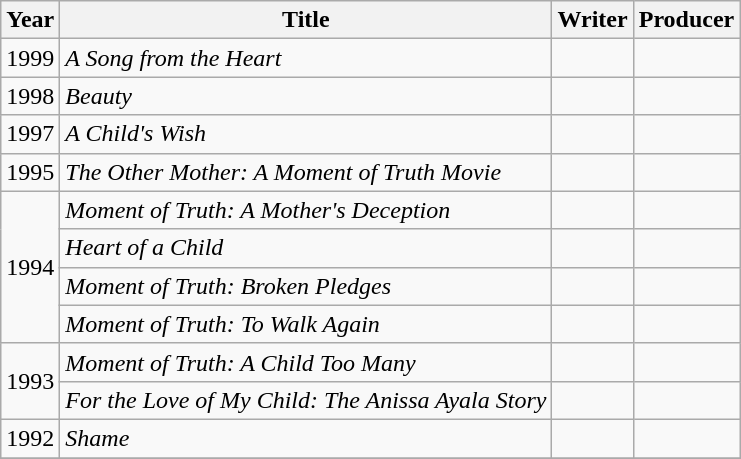<table class="wikitable">
<tr>
<th>Year</th>
<th>Title</th>
<th>Writer</th>
<th>Producer</th>
</tr>
<tr>
<td>1999</td>
<td><em>A Song from the Heart</em></td>
<td></td>
<td></td>
</tr>
<tr>
<td>1998</td>
<td><em>Beauty</em></td>
<td></td>
<td></td>
</tr>
<tr>
<td>1997</td>
<td><em>A Child's Wish</em></td>
<td></td>
<td></td>
</tr>
<tr>
<td>1995</td>
<td><em>The Other Mother: A Moment of Truth Movie</em></td>
<td></td>
<td></td>
</tr>
<tr>
<td rowspan=4>1994</td>
<td><em>Moment of Truth: A Mother's Deception</em></td>
<td></td>
<td></td>
</tr>
<tr>
<td><em>Heart of a Child</em></td>
<td></td>
<td></td>
</tr>
<tr>
<td><em>Moment of Truth: Broken Pledges</em></td>
<td></td>
<td></td>
</tr>
<tr>
<td><em>Moment of Truth: To Walk Again</em></td>
<td></td>
<td></td>
</tr>
<tr>
<td rowspan=2>1993</td>
<td><em>Moment of Truth: A Child Too Many</em></td>
<td></td>
<td></td>
</tr>
<tr>
<td><em>For the Love of My Child: The Anissa Ayala Story</em></td>
<td></td>
<td></td>
</tr>
<tr>
<td>1992</td>
<td><em>Shame</em></td>
<td></td>
<td></td>
</tr>
<tr>
</tr>
</table>
